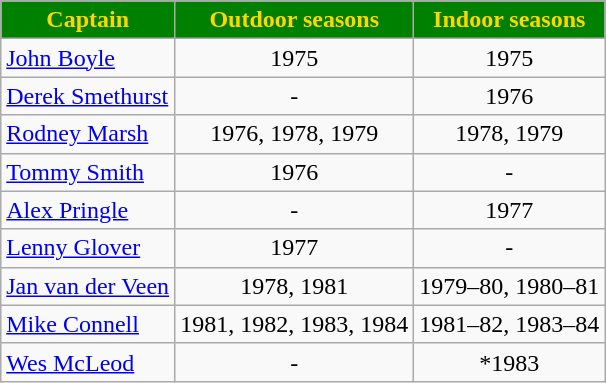<table class="wikitable sortable">
<tr>
<th style="background:green; color:gold;" scope="col">Captain</th>
<th style="background:green; color:gold;" scope="col">Outdoor seasons</th>
<th style="background:green; color:gold;" scope="col">Indoor seasons</th>
</tr>
<tr>
<td align=left> <a href='#'>John Boyle</a></td>
<td align=center>1975</td>
<td align=center>1975</td>
</tr>
<tr>
<td align=left> <a href='#'>Derek Smethurst</a></td>
<td align=center>-</td>
<td align=center>1976</td>
</tr>
<tr>
<td align=left> <a href='#'>Rodney Marsh</a></td>
<td align=center>1976, 1978, 1979</td>
<td align=center>1978, 1979</td>
</tr>
<tr>
<td align=left> <a href='#'>Tommy Smith</a></td>
<td align=center>1976</td>
<td align=center>-</td>
</tr>
<tr>
<td align=left> <a href='#'>Alex Pringle</a></td>
<td align=center>-</td>
<td align=center>1977</td>
</tr>
<tr>
<td align=left> <a href='#'>Lenny Glover</a></td>
<td align=center>1977</td>
<td align=center>-</td>
</tr>
<tr>
<td align=left> <a href='#'>Jan van der Veen</a></td>
<td align=center>1978, 1981</td>
<td align=center>1979–80, 1980–81</td>
</tr>
<tr>
<td align=left> <a href='#'>Mike Connell</a></td>
<td align=center>1981, 1982, 1983, 1984</td>
<td align=center>1981–82, 1983–84</td>
</tr>
<tr>
<td align=left> <a href='#'>Wes McLeod</a></td>
<td align=center>-</td>
<td align=center>*1983</td>
</tr>
</table>
